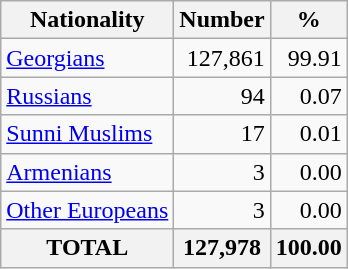<table class="wikitable sortable">
<tr>
<th>Nationality</th>
<th>Number</th>
<th>%</th>
</tr>
<tr>
<td><a href='#'>Georgians</a></td>
<td align="right">127,861</td>
<td align="right">99.91</td>
</tr>
<tr>
<td><a href='#'>Russians</a></td>
<td align="right">94</td>
<td align="right">0.07</td>
</tr>
<tr>
<td><a href='#'>Sunni Muslims</a></td>
<td align="right">17</td>
<td align="right">0.01</td>
</tr>
<tr>
<td><a href='#'>Armenians</a></td>
<td align="right">3</td>
<td align="right">0.00</td>
</tr>
<tr>
<td><a href='#'>Other Europeans</a></td>
<td align="right">3</td>
<td align="right">0.00</td>
</tr>
<tr>
<th>TOTAL</th>
<th>127,978</th>
<th>100.00</th>
</tr>
</table>
